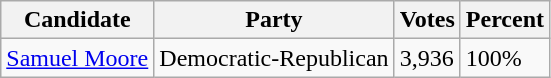<table class=wikitable>
<tr>
<th>Candidate</th>
<th>Party</th>
<th>Votes</th>
<th>Percent</th>
</tr>
<tr>
<td><a href='#'>Samuel Moore</a></td>
<td>Democratic-Republican</td>
<td>3,936</td>
<td>100%</td>
</tr>
</table>
